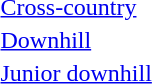<table>
<tr>
<td><a href='#'>Cross-country</a></td>
<td></td>
<td></td>
<td></td>
</tr>
<tr>
<td><a href='#'>Downhill</a></td>
<td></td>
<td></td>
<td></td>
</tr>
<tr>
<td><a href='#'>Junior downhill</a></td>
<td></td>
<td></td>
<td></td>
</tr>
</table>
